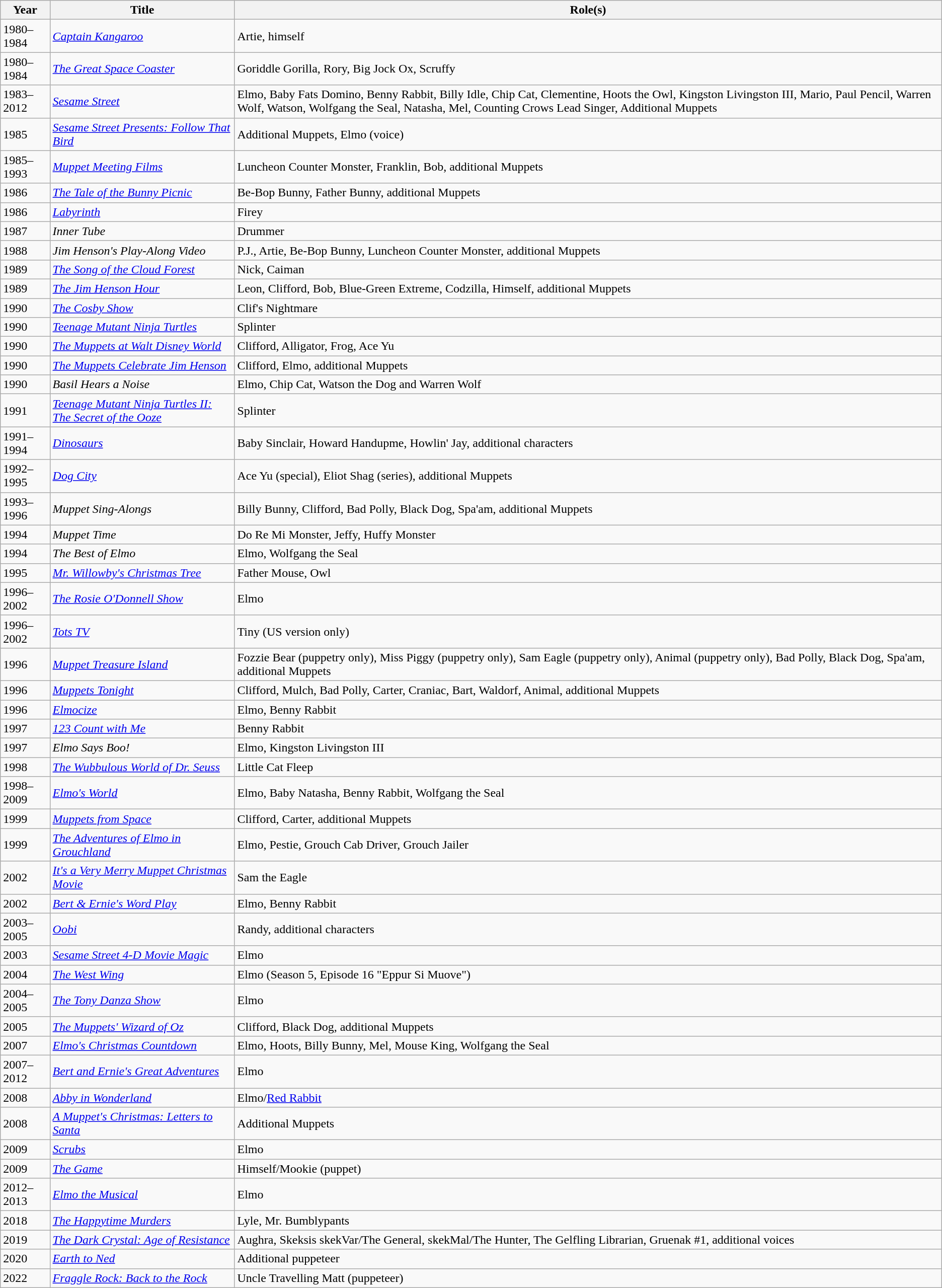<table class="wikitable sortable">
<tr>
<th>Year</th>
<th>Title</th>
<th>Role(s)</th>
</tr>
<tr>
<td>1980–1984</td>
<td><em><a href='#'>Captain Kangaroo</a></em></td>
<td>Artie, himself</td>
</tr>
<tr>
<td>1980–1984</td>
<td><em><a href='#'>The Great Space Coaster</a></em></td>
<td>Goriddle Gorilla, Rory, Big Jock Ox, Scruffy</td>
</tr>
<tr>
<td>1983–2012</td>
<td><em><a href='#'>Sesame Street</a></em></td>
<td>Elmo, Baby Fats Domino, Benny Rabbit, Billy Idle, Chip Cat, Clementine, Hoots the Owl, Kingston Livingston III, Mario, Paul Pencil, Warren Wolf, Watson, Wolfgang the Seal, Natasha, Mel, Counting Crows Lead Singer, Additional Muppets</td>
</tr>
<tr>
<td>1985</td>
<td><em><a href='#'>Sesame Street Presents: Follow That Bird</a></em></td>
<td>Additional Muppets, Elmo (voice)</td>
</tr>
<tr>
<td>1985–1993</td>
<td><em><a href='#'>Muppet Meeting Films</a></em></td>
<td>Luncheon Counter Monster, Franklin, Bob, additional Muppets</td>
</tr>
<tr>
<td>1986</td>
<td><em><a href='#'>The Tale of the Bunny Picnic</a></em></td>
<td>Be-Bop Bunny, Father Bunny, additional Muppets</td>
</tr>
<tr>
<td>1986</td>
<td><em><a href='#'>Labyrinth</a></em></td>
<td>Firey</td>
</tr>
<tr>
<td>1987</td>
<td><em>Inner Tube</em></td>
<td>Drummer</td>
</tr>
<tr>
<td>1988</td>
<td><em>Jim Henson's Play-Along Video</em></td>
<td>P.J., Artie, Be-Bop Bunny, Luncheon Counter Monster, additional Muppets</td>
</tr>
<tr>
<td>1989</td>
<td><em><a href='#'>The Song of the Cloud Forest</a></em></td>
<td>Nick, Caiman</td>
</tr>
<tr>
<td>1989</td>
<td><em><a href='#'>The Jim Henson Hour</a></em></td>
<td>Leon, Clifford, Bob, Blue-Green Extreme, Codzilla, Himself, additional Muppets</td>
</tr>
<tr>
<td>1990</td>
<td><em><a href='#'>The Cosby Show</a></em></td>
<td>Clif's Nightmare</td>
</tr>
<tr>
<td>1990</td>
<td><em><a href='#'>Teenage Mutant Ninja Turtles</a></em></td>
<td>Splinter</td>
</tr>
<tr>
<td>1990</td>
<td><em><a href='#'>The Muppets at Walt Disney World</a></em></td>
<td>Clifford, Alligator, Frog, Ace Yu</td>
</tr>
<tr>
<td>1990</td>
<td><em><a href='#'>The Muppets Celebrate Jim Henson</a></em></td>
<td>Clifford, Elmo, additional Muppets</td>
</tr>
<tr>
<td>1990</td>
<td><em>Basil Hears a Noise</em></td>
<td>Elmo, Chip Cat, Watson the Dog and Warren Wolf</td>
</tr>
<tr>
<td>1991</td>
<td><em><a href='#'>Teenage Mutant Ninja Turtles II: The Secret of the Ooze</a></em></td>
<td>Splinter</td>
</tr>
<tr>
<td>1991–1994</td>
<td><em><a href='#'>Dinosaurs</a></em></td>
<td>Baby Sinclair, Howard Handupme, Howlin' Jay, additional characters</td>
</tr>
<tr>
<td>1992–1995</td>
<td><em><a href='#'>Dog City</a></em></td>
<td>Ace Yu (special), Eliot Shag (series), additional Muppets</td>
</tr>
<tr>
<td>1993–1996</td>
<td><em>Muppet Sing-Alongs</em></td>
<td>Billy Bunny, Clifford, Bad Polly, Black Dog, Spa'am, additional Muppets</td>
</tr>
<tr>
<td>1994</td>
<td><em>Muppet Time</em></td>
<td>Do Re Mi Monster, Jeffy, Huffy Monster</td>
</tr>
<tr>
<td>1994</td>
<td><em>The Best of Elmo</em></td>
<td>Elmo, Wolfgang the Seal</td>
</tr>
<tr>
<td>1995</td>
<td><em><a href='#'>Mr. Willowby's Christmas Tree</a></em></td>
<td>Father Mouse, Owl</td>
</tr>
<tr>
<td>1996–2002</td>
<td><em><a href='#'>The Rosie O'Donnell Show</a></em></td>
<td>Elmo</td>
</tr>
<tr>
<td>1996–2002</td>
<td><em><a href='#'>Tots TV</a></em></td>
<td>Tiny (US version only)</td>
</tr>
<tr>
<td>1996</td>
<td><em><a href='#'>Muppet Treasure Island</a></em></td>
<td>Fozzie Bear (puppetry only), Miss Piggy (puppetry only), Sam Eagle (puppetry only), Animal (puppetry only), Bad Polly, Black Dog, Spa'am, additional Muppets</td>
</tr>
<tr>
<td>1996</td>
<td><em><a href='#'>Muppets Tonight</a></em></td>
<td>Clifford, Mulch, Bad Polly, Carter, Craniac, Bart, Waldorf, Animal, additional Muppets</td>
</tr>
<tr>
<td>1996</td>
<td><em><a href='#'>Elmocize</a></em></td>
<td>Elmo, Benny Rabbit</td>
</tr>
<tr>
<td>1997</td>
<td><em><a href='#'>123 Count with Me</a></em></td>
<td>Benny Rabbit</td>
</tr>
<tr>
<td>1997</td>
<td><em>Elmo Says Boo!</em></td>
<td>Elmo, Kingston Livingston III</td>
</tr>
<tr>
<td>1998</td>
<td><em><a href='#'>The Wubbulous World of Dr. Seuss</a></em></td>
<td>Little Cat Fleep</td>
</tr>
<tr>
<td>1998–2009</td>
<td><em><a href='#'>Elmo's World</a></em></td>
<td>Elmo, Baby Natasha, Benny Rabbit, Wolfgang the Seal</td>
</tr>
<tr>
<td>1999</td>
<td><em><a href='#'>Muppets from Space</a></em></td>
<td>Clifford, Carter, additional Muppets</td>
</tr>
<tr>
<td>1999</td>
<td><em><a href='#'>The Adventures of Elmo in Grouchland</a></em></td>
<td>Elmo, Pestie, Grouch Cab Driver, Grouch Jailer</td>
</tr>
<tr>
<td>2002</td>
<td><em><a href='#'>It's a Very Merry Muppet Christmas Movie</a></em></td>
<td>Sam the Eagle</td>
</tr>
<tr>
<td>2002</td>
<td><em><a href='#'>Bert & Ernie's Word Play</a></em></td>
<td>Elmo, Benny Rabbit</td>
</tr>
<tr>
<td>2003–2005</td>
<td><em><a href='#'>Oobi</a></em></td>
<td>Randy, additional characters</td>
</tr>
<tr>
<td>2003</td>
<td><em><a href='#'>Sesame Street 4-D Movie Magic</a></em></td>
<td>Elmo</td>
</tr>
<tr>
<td>2004</td>
<td><em><a href='#'>The West Wing</a></em></td>
<td>Elmo (Season 5, Episode 16 "Eppur Si Muove")</td>
</tr>
<tr>
<td>2004–2005</td>
<td><a href='#'><em>The Tony Danza Show</em></a></td>
<td>Elmo</td>
</tr>
<tr>
<td>2005</td>
<td><em><a href='#'>The Muppets' Wizard of Oz</a></em></td>
<td>Clifford, Black Dog, additional Muppets</td>
</tr>
<tr>
<td>2007</td>
<td><em><a href='#'>Elmo's Christmas Countdown</a></em></td>
<td>Elmo, Hoots, Billy Bunny, Mel, Mouse King, Wolfgang the Seal</td>
</tr>
<tr>
<td>2007–2012</td>
<td><em><a href='#'>Bert and Ernie's Great Adventures</a></em></td>
<td>Elmo</td>
</tr>
<tr>
<td>2008</td>
<td><em><a href='#'>Abby in Wonderland</a></em></td>
<td>Elmo/<a href='#'>Red Rabbit</a></td>
</tr>
<tr>
<td>2008</td>
<td><a href='#'><em>A Muppet's Christmas: Letters to Santa</em></a></td>
<td>Additional Muppets</td>
</tr>
<tr>
<td>2009</td>
<td><a href='#'><em>Scrubs</em></a></td>
<td>Elmo</td>
</tr>
<tr>
<td>2009</td>
<td><a href='#'><em>The Game</em></a></td>
<td>Himself/Mookie (puppet)</td>
</tr>
<tr>
<td>2012–2013</td>
<td><em><a href='#'>Elmo the Musical</a></em></td>
<td>Elmo</td>
</tr>
<tr>
<td>2018</td>
<td><em><a href='#'>The Happytime Murders</a></em></td>
<td>Lyle, Mr. Bumblypants</td>
</tr>
<tr>
<td>2019</td>
<td><em><a href='#'>The Dark Crystal: Age of Resistance</a></em></td>
<td>Aughra, Skeksis skekVar/The General, skekMal/The Hunter, The Gelfling Librarian, Gruenak #1, additional voices</td>
</tr>
<tr>
<td>2020</td>
<td><em><a href='#'>Earth to Ned</a></em></td>
<td>Additional puppeteer</td>
</tr>
<tr>
<td>2022</td>
<td><em><a href='#'>Fraggle Rock: Back to the Rock</a></em></td>
<td>Uncle Travelling Matt (puppeteer)</td>
</tr>
</table>
